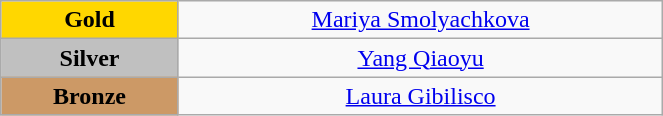<table class="wikitable" style="text-align:center; " width="35%">
<tr>
<td bgcolor="gold"><strong>Gold</strong></td>
<td><a href='#'>Mariya Smolyachkova</a><br>  <small><em></em></small></td>
</tr>
<tr>
<td bgcolor="silver"><strong>Silver</strong></td>
<td><a href='#'>Yang Qiaoyu</a><br>  <small><em></em></small></td>
</tr>
<tr>
<td bgcolor="CC9966"><strong>Bronze</strong></td>
<td><a href='#'>Laura Gibilisco</a><br>  <small><em></em></small></td>
</tr>
</table>
